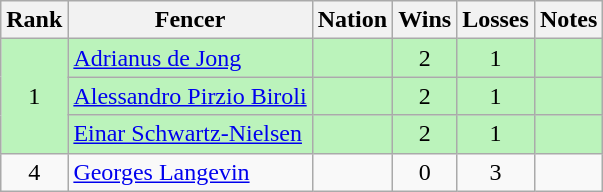<table class="wikitable sortable" style="text-align:center">
<tr>
<th>Rank</th>
<th>Fencer</th>
<th>Nation</th>
<th>Wins</th>
<th>Losses</th>
<th>Notes</th>
</tr>
<tr bgcolor=bbf3bb>
<td rowspan=3>1</td>
<td align=left><a href='#'>Adrianus de Jong</a></td>
<td align=left></td>
<td>2</td>
<td>1</td>
<td></td>
</tr>
<tr bgcolor=bbf3bb>
<td align=left><a href='#'>Alessandro Pirzio Biroli</a></td>
<td align=left></td>
<td>2</td>
<td>1</td>
<td></td>
</tr>
<tr bgcolor=bbf3bb>
<td align=left><a href='#'>Einar Schwartz-Nielsen</a></td>
<td align=left></td>
<td>2</td>
<td>1</td>
<td></td>
</tr>
<tr>
<td>4</td>
<td align=left><a href='#'>Georges Langevin</a></td>
<td align=left></td>
<td>0</td>
<td>3</td>
<td></td>
</tr>
</table>
